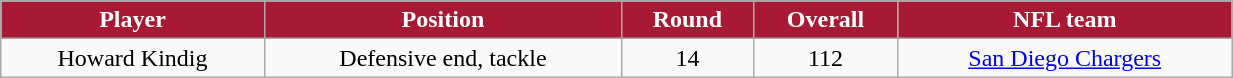<table class="wikitable" width="65%">
<tr align="center" style="background:#A81933;color:#FFFFFF;">
<td><strong>Player</strong></td>
<td><strong>Position</strong></td>
<td><strong>Round</strong></td>
<td><strong>Overall</strong></td>
<td><strong>NFL team</strong></td>
</tr>
<tr align="center" bgcolor="">
<td>Howard Kindig</td>
<td>Defensive end, tackle</td>
<td>14</td>
<td>112</td>
<td><a href='#'>San Diego Chargers</a></td>
</tr>
</table>
